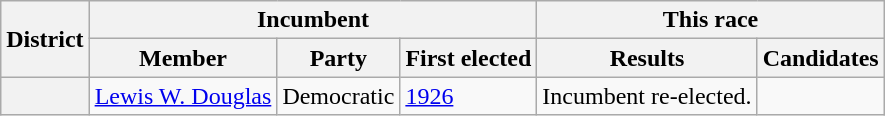<table class=wikitable>
<tr>
<th rowspan=2>District</th>
<th colspan=3>Incumbent</th>
<th colspan=2>This race</th>
</tr>
<tr>
<th>Member</th>
<th>Party</th>
<th>First elected</th>
<th>Results</th>
<th>Candidates</th>
</tr>
<tr>
<th></th>
<td><a href='#'>Lewis W. Douglas</a></td>
<td>Democratic</td>
<td><a href='#'>1926</a></td>
<td>Incumbent re-elected.</td>
<td nowrap></td>
</tr>
</table>
